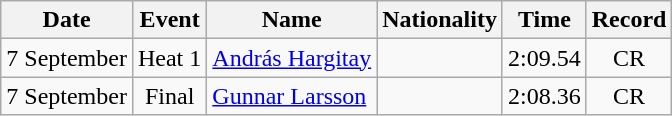<table class=wikitable style=text-align:center>
<tr>
<th>Date</th>
<th>Event</th>
<th>Name</th>
<th>Nationality</th>
<th>Time</th>
<th>Record</th>
</tr>
<tr>
<td>7 September</td>
<td>Heat 1</td>
<td align=left><a href='#'>András Hargitay</a></td>
<td align=left></td>
<td>2:09.54</td>
<td>CR</td>
</tr>
<tr>
<td>7 September</td>
<td>Final</td>
<td align=left><a href='#'>Gunnar Larsson</a></td>
<td align=left></td>
<td>2:08.36</td>
<td>CR</td>
</tr>
</table>
